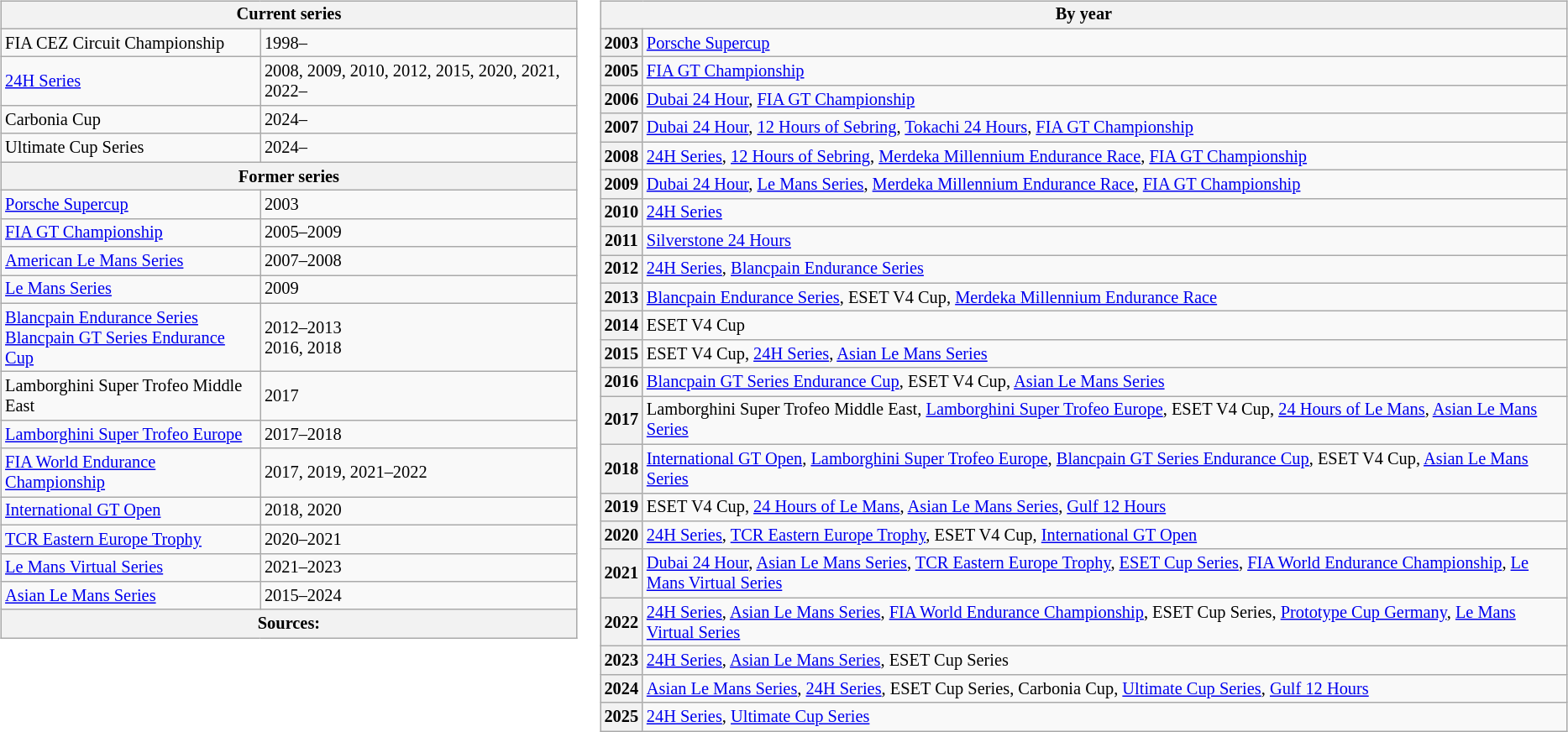<table>
<tr>
<td valign="top"><br><table class="wikitable" border="1" style="font-size:85%;">
<tr>
<th colspan=2>Current series</th>
</tr>
<tr>
<td>FIA CEZ Circuit Championship</td>
<td>1998–</td>
</tr>
<tr>
<td><a href='#'>24H Series</a></td>
<td>2008, 2009, 2010, 2012, 2015, 2020, 2021, 2022–</td>
</tr>
<tr>
<td>Carbonia Cup</td>
<td>2024–</td>
</tr>
<tr>
<td>Ultimate Cup Series</td>
<td>2024–</td>
</tr>
<tr>
<th colspan=2>Former series</th>
</tr>
<tr>
<td><a href='#'>Porsche Supercup</a></td>
<td>2003</td>
</tr>
<tr>
<td><a href='#'>FIA GT Championship</a></td>
<td>2005–2009</td>
</tr>
<tr>
<td><a href='#'>American Le Mans Series</a></td>
<td>2007–2008</td>
</tr>
<tr>
<td><a href='#'>Le Mans Series</a></td>
<td>2009</td>
</tr>
<tr>
<td><a href='#'>Blancpain Endurance Series</a><br><a href='#'>Blancpain GT Series Endurance Cup</a></td>
<td>2012–2013<br>2016, 2018</td>
</tr>
<tr>
<td>Lamborghini Super Trofeo Middle East</td>
<td>2017</td>
</tr>
<tr>
<td><a href='#'>Lamborghini Super Trofeo Europe</a></td>
<td>2017–2018</td>
</tr>
<tr>
<td><a href='#'>FIA World Endurance Championship</a></td>
<td>2017, 2019, 2021–2022</td>
</tr>
<tr>
<td><a href='#'>International GT Open</a></td>
<td>2018, 2020</td>
</tr>
<tr>
<td><a href='#'>TCR Eastern Europe Trophy</a></td>
<td>2020–2021</td>
</tr>
<tr>
<td><a href='#'>Le Mans Virtual Series</a></td>
<td>2021–2023</td>
</tr>
<tr>
<td><a href='#'>Asian Le Mans Series</a></td>
<td>2015–2024</td>
</tr>
<tr>
<th colspan=2>Sources:</th>
</tr>
</table>
</td>
<td valign="top"><br><table class="wikitable mw-collapsible mw-collapsed" style="font-size:85%;">
<tr>
<th colspan=2>By year</th>
</tr>
<tr>
<th>2003</th>
<td><a href='#'>Porsche Supercup</a></td>
</tr>
<tr>
<th>2005</th>
<td><a href='#'>FIA GT Championship</a></td>
</tr>
<tr>
<th>2006</th>
<td><a href='#'>Dubai 24 Hour</a>, <a href='#'>FIA GT Championship</a></td>
</tr>
<tr>
<th>2007</th>
<td><a href='#'>Dubai 24 Hour</a>, <a href='#'>12 Hours of Sebring</a>, <a href='#'>Tokachi 24 Hours</a>, <a href='#'>FIA GT Championship</a></td>
</tr>
<tr>
<th>2008</th>
<td><a href='#'>24H Series</a>, <a href='#'>12 Hours of Sebring</a>, <a href='#'>Merdeka Millennium Endurance Race</a>, <a href='#'>FIA GT Championship</a></td>
</tr>
<tr>
<th>2009</th>
<td><a href='#'>Dubai 24 Hour</a>, <a href='#'>Le Mans Series</a>, <a href='#'>Merdeka Millennium Endurance Race</a>, <a href='#'>FIA GT Championship</a></td>
</tr>
<tr>
<th>2010</th>
<td><a href='#'>24H Series</a></td>
</tr>
<tr>
<th>2011</th>
<td><a href='#'>Silverstone 24 Hours</a></td>
</tr>
<tr>
<th>2012</th>
<td><a href='#'>24H Series</a>, <a href='#'>Blancpain Endurance Series</a></td>
</tr>
<tr>
<th>2013</th>
<td><a href='#'>Blancpain Endurance Series</a>, ESET V4 Cup, <a href='#'>Merdeka Millennium Endurance Race</a></td>
</tr>
<tr>
<th>2014</th>
<td>ESET V4 Cup</td>
</tr>
<tr>
<th>2015</th>
<td>ESET V4 Cup, <a href='#'>24H Series</a>, <a href='#'>Asian Le Mans Series</a></td>
</tr>
<tr>
<th>2016</th>
<td><a href='#'>Blancpain GT Series Endurance Cup</a>, ESET V4 Cup, <a href='#'>Asian Le Mans Series</a></td>
</tr>
<tr>
<th>2017</th>
<td>Lamborghini Super Trofeo Middle East, <a href='#'>Lamborghini Super Trofeo Europe</a>, ESET V4 Cup, <a href='#'>24 Hours of Le Mans</a>, <a href='#'>Asian Le Mans Series</a></td>
</tr>
<tr>
<th>2018</th>
<td><a href='#'>International GT Open</a>, <a href='#'>Lamborghini Super Trofeo Europe</a>, <a href='#'>Blancpain GT Series Endurance Cup</a>, ESET V4 Cup, <a href='#'>Asian Le Mans Series</a></td>
</tr>
<tr>
<th>2019</th>
<td>ESET V4 Cup, <a href='#'>24 Hours of Le Mans</a>, <a href='#'>Asian Le Mans Series</a>, <a href='#'>Gulf 12 Hours</a></td>
</tr>
<tr>
<th>2020</th>
<td><a href='#'>24H Series</a>, <a href='#'>TCR Eastern Europe Trophy</a>, ESET V4 Cup, <a href='#'>International GT Open</a></td>
</tr>
<tr>
<th>2021</th>
<td><a href='#'>Dubai 24 Hour</a>, <a href='#'>Asian Le Mans Series</a>, <a href='#'>TCR Eastern Europe Trophy</a>, <a href='#'>ESET Cup Series</a>, <a href='#'>FIA World Endurance Championship</a>, <a href='#'>Le Mans Virtual Series</a></td>
</tr>
<tr>
<th>2022</th>
<td><a href='#'>24H Series</a>, <a href='#'>Asian Le Mans Series</a>, <a href='#'>FIA World Endurance Championship</a>, ESET Cup Series, <a href='#'>Prototype Cup Germany</a>, <a href='#'>Le Mans Virtual Series</a></td>
</tr>
<tr>
<th>2023</th>
<td><a href='#'>24H Series</a>, <a href='#'>Asian Le Mans Series</a>, ESET Cup Series</td>
</tr>
<tr>
<th>2024</th>
<td><a href='#'>Asian Le Mans Series</a>, <a href='#'>24H Series</a>, ESET Cup Series, Carbonia Cup, <a href='#'>Ultimate Cup Series</a>, <a href='#'>Gulf 12 Hours</a></td>
</tr>
<tr>
<th>2025</th>
<td><a href='#'>24H Series</a>, <a href='#'>Ultimate Cup Series</a></td>
</tr>
</table>
</td>
</tr>
</table>
